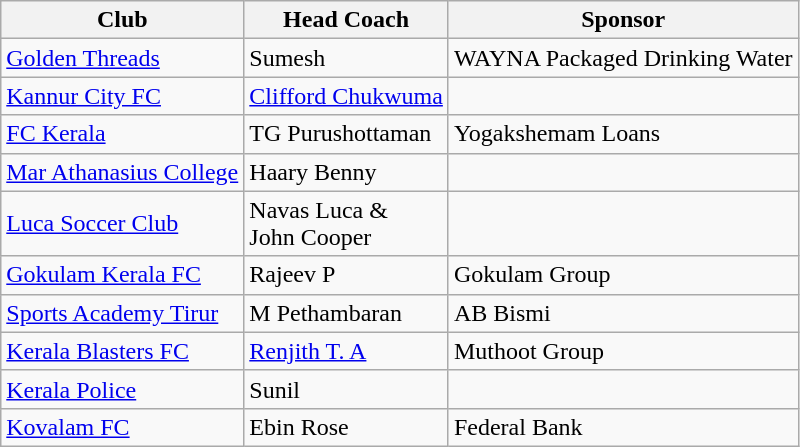<table class="sortable wikitable" style="text-align: left; font-size:100%">
<tr>
<th style="text-align:center;">Club</th>
<th style="text-align:center;">Head Coach</th>
<th style="text-align:center;">Sponsor</th>
</tr>
<tr>
<td><a href='#'>Golden Threads</a></td>
<td> Sumesh</td>
<td>WAYNA Packaged Drinking Water</td>
</tr>
<tr>
<td><a href='#'>Kannur City FC</a></td>
<td><a href='#'>Clifford Chukwuma</a></td>
<td></td>
</tr>
<tr>
<td><a href='#'>FC Kerala</a></td>
<td> TG Purushottaman</td>
<td>Yogakshemam Loans</td>
</tr>
<tr>
<td><a href='#'>Mar Athanasius College</a></td>
<td> Haary Benny</td>
<td></td>
</tr>
<tr>
<td><a href='#'>Luca Soccer Club</a></td>
<td> Navas Luca &<br>John Cooper</td>
<td></td>
</tr>
<tr>
<td><a href='#'>Gokulam Kerala FC</a></td>
<td> Rajeev P</td>
<td>Gokulam Group</td>
</tr>
<tr>
<td><a href='#'>Sports Academy Tirur</a></td>
<td> M Pethambaran</td>
<td>AB Bismi</td>
</tr>
<tr>
<td><a href='#'>Kerala Blasters FC</a></td>
<td> <a href='#'>Renjith T. A</a></td>
<td>Muthoot Group</td>
</tr>
<tr>
<td><a href='#'>Kerala Police</a></td>
<td> Sunil</td>
<td></td>
</tr>
<tr>
<td><a href='#'>Kovalam FC</a></td>
<td> Ebin Rose</td>
<td>Federal Bank</td>
</tr>
</table>
